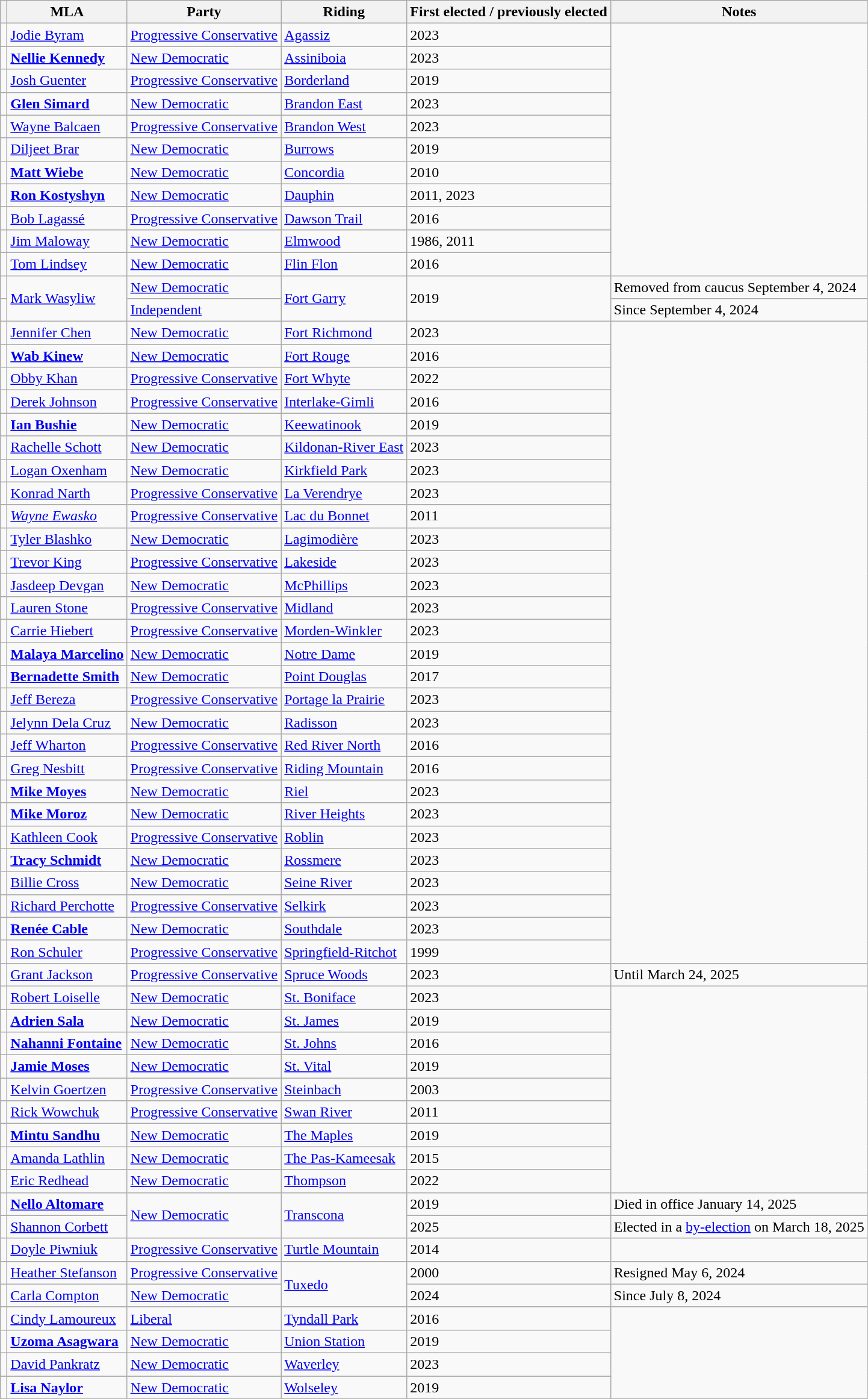<table class="wikitable sortable">
<tr>
<th class=sortable></th>
<th>MLA</th>
<th>Party</th>
<th>Riding</th>
<th>First elected / previously elected</th>
<th>Notes</th>
</tr>
<tr>
<td></td>
<td><a href='#'>Jodie Byram</a></td>
<td><a href='#'>Progressive Conservative</a></td>
<td><a href='#'>Agassiz</a></td>
<td>2023</td>
</tr>
<tr>
<td></td>
<td><a href='#'><strong>Nellie Kennedy</strong></a></td>
<td><a href='#'>New Democratic</a></td>
<td><a href='#'>Assiniboia</a></td>
<td>2023</td>
</tr>
<tr>
<td></td>
<td><a href='#'>Josh Guenter</a></td>
<td><a href='#'>Progressive Conservative</a></td>
<td><a href='#'>Borderland</a></td>
<td>2019</td>
</tr>
<tr>
<td></td>
<td><strong><a href='#'>Glen Simard</a></strong></td>
<td><a href='#'>New Democratic</a></td>
<td><a href='#'>Brandon East</a></td>
<td>2023</td>
</tr>
<tr>
<td></td>
<td><a href='#'>Wayne Balcaen</a></td>
<td><a href='#'>Progressive Conservative</a></td>
<td><a href='#'>Brandon West</a></td>
<td>2023</td>
</tr>
<tr>
<td></td>
<td><a href='#'>Diljeet Brar</a></td>
<td><a href='#'>New Democratic</a></td>
<td><a href='#'>Burrows</a></td>
<td>2019</td>
</tr>
<tr>
<td></td>
<td><strong><a href='#'>Matt Wiebe</a></strong></td>
<td><a href='#'>New Democratic</a></td>
<td><a href='#'>Concordia</a></td>
<td>2010</td>
</tr>
<tr>
<td></td>
<td><strong><a href='#'>Ron Kostyshyn</a></strong></td>
<td><a href='#'>New Democratic</a></td>
<td><a href='#'>Dauphin</a></td>
<td>2011, 2023</td>
</tr>
<tr>
<td></td>
<td><a href='#'>Bob Lagassé</a></td>
<td><a href='#'>Progressive Conservative</a></td>
<td><a href='#'>Dawson Trail</a></td>
<td>2016</td>
</tr>
<tr>
<td></td>
<td><a href='#'>Jim Maloway</a></td>
<td><a href='#'>New Democratic</a></td>
<td><a href='#'>Elmwood</a></td>
<td>1986, 2011</td>
</tr>
<tr>
<td></td>
<td><a href='#'>Tom Lindsey</a> </td>
<td><a href='#'>New Democratic</a></td>
<td><a href='#'>Flin Flon</a></td>
<td>2016</td>
</tr>
<tr>
<td></td>
<td rowspan="2"><a href='#'>Mark Wasyliw</a></td>
<td><a href='#'>New Democratic</a></td>
<td rowspan="2"><a href='#'>Fort Garry</a></td>
<td rowspan="2">2019</td>
<td>Removed from caucus September 4, 2024</td>
</tr>
<tr>
<td></td>
<td><a href='#'>Independent</a></td>
<td>Since September 4, 2024</td>
</tr>
<tr>
<td></td>
<td><a href='#'>Jennifer Chen</a></td>
<td><a href='#'>New Democratic</a></td>
<td><a href='#'>Fort Richmond</a></td>
<td>2023</td>
</tr>
<tr>
<td></td>
<td><strong><a href='#'>Wab Kinew</a></strong></td>
<td><a href='#'>New Democratic</a></td>
<td><a href='#'>Fort Rouge</a></td>
<td>2016</td>
</tr>
<tr>
<td></td>
<td><a href='#'>Obby Khan</a></td>
<td><a href='#'>Progressive Conservative</a></td>
<td><a href='#'>Fort Whyte</a></td>
<td>2022</td>
</tr>
<tr>
<td></td>
<td><a href='#'>Derek Johnson</a></td>
<td><a href='#'>Progressive Conservative</a></td>
<td><a href='#'>Interlake-Gimli</a></td>
<td>2016</td>
</tr>
<tr>
<td></td>
<td><strong><a href='#'>Ian Bushie</a></strong></td>
<td><a href='#'>New Democratic</a></td>
<td><a href='#'>Keewatinook</a></td>
<td>2019</td>
</tr>
<tr>
<td></td>
<td><a href='#'>Rachelle Schott</a></td>
<td><a href='#'>New Democratic</a></td>
<td><a href='#'>Kildonan-River East</a></td>
<td>2023</td>
</tr>
<tr>
<td></td>
<td><a href='#'>Logan Oxenham</a></td>
<td><a href='#'>New Democratic</a></td>
<td><a href='#'>Kirkfield Park</a></td>
<td>2023</td>
</tr>
<tr>
<td></td>
<td><a href='#'>Konrad Narth</a></td>
<td><a href='#'>Progressive Conservative</a></td>
<td><a href='#'>La Verendrye</a></td>
<td>2023</td>
</tr>
<tr>
<td></td>
<td><em><a href='#'>Wayne Ewasko</a></em></td>
<td><a href='#'>Progressive Conservative</a></td>
<td><a href='#'>Lac du Bonnet</a></td>
<td>2011</td>
</tr>
<tr>
<td></td>
<td><a href='#'>Tyler Blashko</a></td>
<td><a href='#'>New Democratic</a></td>
<td><a href='#'>Lagimodière</a></td>
<td>2023</td>
</tr>
<tr>
<td></td>
<td><a href='#'>Trevor King</a></td>
<td><a href='#'>Progressive Conservative</a></td>
<td><a href='#'>Lakeside</a></td>
<td>2023</td>
</tr>
<tr>
<td></td>
<td><a href='#'>Jasdeep Devgan</a></td>
<td><a href='#'>New Democratic</a></td>
<td><a href='#'>McPhillips</a></td>
<td>2023</td>
</tr>
<tr>
<td></td>
<td><a href='#'>Lauren Stone</a></td>
<td><a href='#'>Progressive Conservative</a></td>
<td><a href='#'>Midland</a></td>
<td>2023</td>
</tr>
<tr>
<td></td>
<td><a href='#'>Carrie Hiebert</a></td>
<td><a href='#'>Progressive Conservative</a></td>
<td><a href='#'>Morden-Winkler</a></td>
<td>2023</td>
</tr>
<tr>
<td></td>
<td><strong><a href='#'>Malaya Marcelino</a></strong></td>
<td><a href='#'>New Democratic</a></td>
<td><a href='#'>Notre Dame</a></td>
<td>2019</td>
</tr>
<tr>
<td></td>
<td><strong><a href='#'>Bernadette Smith</a></strong></td>
<td><a href='#'>New Democratic</a></td>
<td><a href='#'>Point Douglas</a></td>
<td>2017</td>
</tr>
<tr>
<td></td>
<td><a href='#'>Jeff Bereza</a></td>
<td><a href='#'>Progressive Conservative</a></td>
<td><a href='#'>Portage la Prairie</a></td>
<td>2023</td>
</tr>
<tr>
<td></td>
<td><a href='#'>Jelynn Dela Cruz</a></td>
<td><a href='#'>New Democratic</a></td>
<td><a href='#'>Radisson</a></td>
<td>2023</td>
</tr>
<tr>
<td></td>
<td><a href='#'>Jeff Wharton</a></td>
<td><a href='#'>Progressive Conservative</a></td>
<td><a href='#'>Red River North</a></td>
<td>2016</td>
</tr>
<tr>
<td></td>
<td><a href='#'>Greg Nesbitt</a></td>
<td><a href='#'>Progressive Conservative</a></td>
<td><a href='#'>Riding Mountain</a></td>
<td>2016</td>
</tr>
<tr>
<td></td>
<td><a href='#'><strong>Mike Moyes</strong></a></td>
<td><a href='#'>New Democratic</a></td>
<td><a href='#'>Riel</a></td>
<td>2023</td>
</tr>
<tr>
<td></td>
<td><a href='#'><strong>Mike Moroz</strong></a></td>
<td><a href='#'>New Democratic</a></td>
<td><a href='#'>River Heights</a></td>
<td>2023</td>
</tr>
<tr>
<td></td>
<td><a href='#'>Kathleen Cook</a></td>
<td><a href='#'>Progressive Conservative</a></td>
<td><a href='#'>Roblin</a></td>
<td>2023</td>
</tr>
<tr>
<td></td>
<td><strong><a href='#'>Tracy Schmidt</a></strong></td>
<td><a href='#'>New Democratic</a></td>
<td><a href='#'>Rossmere</a></td>
<td>2023</td>
</tr>
<tr>
<td></td>
<td><a href='#'>Billie Cross</a></td>
<td><a href='#'>New Democratic</a></td>
<td><a href='#'>Seine River</a></td>
<td>2023</td>
</tr>
<tr>
<td></td>
<td><a href='#'>Richard Perchotte</a></td>
<td><a href='#'>Progressive Conservative</a></td>
<td><a href='#'>Selkirk</a></td>
<td>2023</td>
</tr>
<tr>
<td></td>
<td><strong><a href='#'>Renée Cable</a></strong></td>
<td><a href='#'>New Democratic</a></td>
<td><a href='#'>Southdale</a></td>
<td>2023</td>
</tr>
<tr>
<td></td>
<td><a href='#'>Ron Schuler</a></td>
<td><a href='#'>Progressive Conservative</a></td>
<td><a href='#'>Springfield-Ritchot</a></td>
<td>1999</td>
</tr>
<tr>
<td></td>
<td><a href='#'>Grant Jackson</a></td>
<td><a href='#'>Progressive Conservative</a></td>
<td><a href='#'>Spruce Woods</a></td>
<td>2023</td>
<td>Until March 24, 2025</td>
</tr>
<tr>
<td></td>
<td><a href='#'>Robert Loiselle</a></td>
<td><a href='#'>New Democratic</a></td>
<td><a href='#'>St. Boniface</a></td>
<td>2023</td>
</tr>
<tr>
<td></td>
<td><strong><a href='#'>Adrien Sala</a></strong></td>
<td><a href='#'>New Democratic</a></td>
<td><a href='#'>St. James</a></td>
<td>2019</td>
</tr>
<tr>
<td></td>
<td><strong><a href='#'>Nahanni Fontaine</a></strong></td>
<td><a href='#'>New Democratic</a></td>
<td><a href='#'>St. Johns</a></td>
<td>2016</td>
</tr>
<tr>
<td></td>
<td><a href='#'><strong>Jamie Moses</strong></a></td>
<td><a href='#'>New Democratic</a></td>
<td><a href='#'>St. Vital</a></td>
<td>2019</td>
</tr>
<tr>
<td></td>
<td><a href='#'>Kelvin Goertzen</a></td>
<td><a href='#'>Progressive Conservative</a></td>
<td><a href='#'>Steinbach</a></td>
<td>2003</td>
</tr>
<tr>
<td></td>
<td><a href='#'>Rick Wowchuk</a></td>
<td><a href='#'>Progressive Conservative</a></td>
<td><a href='#'>Swan River</a></td>
<td>2011</td>
</tr>
<tr>
<td></td>
<td><a href='#'><strong>Mintu Sandhu</strong></a></td>
<td><a href='#'>New Democratic</a></td>
<td><a href='#'>The Maples</a></td>
<td>2019</td>
</tr>
<tr>
<td></td>
<td><a href='#'>Amanda Lathlin</a></td>
<td><a href='#'>New Democratic</a></td>
<td><a href='#'>The Pas-Kameesak</a></td>
<td>2015</td>
</tr>
<tr>
<td></td>
<td><a href='#'>Eric Redhead</a></td>
<td><a href='#'>New Democratic</a></td>
<td><a href='#'>Thompson</a></td>
<td>2022</td>
</tr>
<tr>
<td></td>
<td><strong><a href='#'>Nello Altomare</a></strong></td>
<td rowspan="2"><a href='#'>New Democratic</a></td>
<td rowspan="2"><a href='#'>Transcona</a></td>
<td>2019</td>
<td>Died in office January 14, 2025</td>
</tr>
<tr>
<td></td>
<td><a href='#'>Shannon Corbett</a></td>
<td>2025</td>
<td>Elected in a <a href='#'>by-election</a> on March 18, 2025</td>
</tr>
<tr>
<td></td>
<td><a href='#'>Doyle Piwniuk</a></td>
<td><a href='#'>Progressive Conservative</a></td>
<td><a href='#'>Turtle Mountain</a></td>
<td>2014</td>
</tr>
<tr>
<td></td>
<td><a href='#'>Heather Stefanson</a></td>
<td><a href='#'>Progressive Conservative</a></td>
<td rowspan="2"><a href='#'>Tuxedo</a></td>
<td>2000</td>
<td>Resigned May 6, 2024</td>
</tr>
<tr>
<td></td>
<td><a href='#'>Carla Compton</a></td>
<td><a href='#'>New Democratic</a></td>
<td>2024</td>
<td>Since July 8, 2024</td>
</tr>
<tr>
<td></td>
<td><a href='#'>Cindy Lamoureux</a></td>
<td><a href='#'>Liberal</a></td>
<td><a href='#'>Tyndall Park</a></td>
<td>2016</td>
</tr>
<tr>
<td></td>
<td><strong><a href='#'>Uzoma Asagwara</a></strong></td>
<td><a href='#'>New Democratic</a></td>
<td><a href='#'>Union Station</a></td>
<td>2019</td>
</tr>
<tr>
<td></td>
<td><a href='#'>David Pankratz</a></td>
<td><a href='#'>New Democratic</a></td>
<td><a href='#'>Waverley</a></td>
<td>2023</td>
</tr>
<tr>
<td></td>
<td><strong><a href='#'>Lisa Naylor</a></strong></td>
<td><a href='#'>New Democratic</a></td>
<td><a href='#'>Wolseley</a></td>
<td>2019</td>
</tr>
</table>
